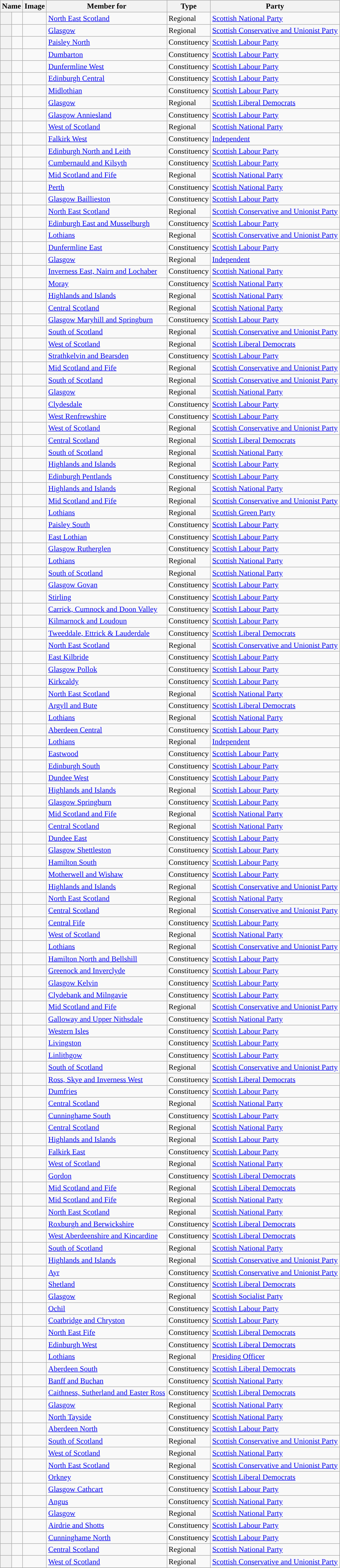<table class="sortable wikitable">
<tr valign=bottom>
<th colspan="2">Name</th>
<th>Image</th>
<th>Member for</th>
<th>Type</th>
<th>Party</th>
</tr>
<tr>
<th style="background-color:  "></th>
<td></td>
<td></td>
<td><a href='#'>North East Scotland</a></td>
<td>Regional</td>
<td><a href='#'>Scottish National Party</a></td>
</tr>
<tr>
<th style="background-color:  "></th>
<td></td>
<td></td>
<td><a href='#'>Glasgow</a></td>
<td>Regional</td>
<td><a href='#'>Scottish Conservative and Unionist Party</a></td>
</tr>
<tr>
<th style="background-color: "></th>
<td></td>
<td></td>
<td><a href='#'>Paisley North</a></td>
<td>Constituency</td>
<td><a href='#'>Scottish Labour Party</a></td>
</tr>
<tr>
<th style="background-color: "></th>
<td></td>
<td></td>
<td><a href='#'>Dumbarton</a></td>
<td>Constituency</td>
<td><a href='#'>Scottish Labour Party</a></td>
</tr>
<tr>
<th style="background-color: "></th>
<td></td>
<td></td>
<td><a href='#'>Dunfermline West</a></td>
<td>Constituency</td>
<td><a href='#'>Scottish Labour Party</a></td>
</tr>
<tr>
<th style="background-color: "></th>
<td></td>
<td></td>
<td><a href='#'>Edinburgh Central</a></td>
<td>Constituency</td>
<td><a href='#'>Scottish Labour Party</a></td>
</tr>
<tr>
<th style="background-color: "></th>
<td></td>
<td></td>
<td><a href='#'>Midlothian</a></td>
<td>Constituency</td>
<td><a href='#'>Scottish Labour Party</a></td>
</tr>
<tr>
<th style="background-color: "></th>
<td></td>
<td></td>
<td><a href='#'>Glasgow</a></td>
<td>Regional</td>
<td><a href='#'>Scottish Liberal Democrats</a></td>
</tr>
<tr>
<th style="background-color: "></th>
<td></td>
<td></td>
<td><a href='#'>Glasgow Anniesland</a></td>
<td>Constituency</td>
<td><a href='#'>Scottish Labour Party</a></td>
</tr>
<tr>
<th style="background-color: "></th>
<td></td>
<td></td>
<td><a href='#'>West of Scotland</a></td>
<td>Regional</td>
<td><a href='#'>Scottish National Party</a></td>
</tr>
<tr>
<th style="background-color:"></th>
<td></td>
<td></td>
<td><a href='#'>Falkirk West</a></td>
<td>Constituency</td>
<td><a href='#'>Independent</a></td>
</tr>
<tr>
<th style="background-color: "></th>
<td></td>
<td></td>
<td><a href='#'>Edinburgh North and Leith</a></td>
<td>Constituency</td>
<td><a href='#'>Scottish Labour Party</a></td>
</tr>
<tr>
<th style="background-color: "></th>
<td></td>
<td></td>
<td><a href='#'>Cumbernauld and Kilsyth</a></td>
<td>Constituency</td>
<td><a href='#'>Scottish Labour Party</a></td>
</tr>
<tr>
<th style="background-color: "></th>
<td></td>
<td></td>
<td><a href='#'>Mid Scotland and Fife</a></td>
<td>Regional</td>
<td><a href='#'>Scottish National Party</a></td>
</tr>
<tr>
<th style="background-color: "></th>
<td></td>
<td></td>
<td><a href='#'>Perth</a></td>
<td>Constituency</td>
<td><a href='#'>Scottish National Party</a></td>
</tr>
<tr>
<th style="background-color: "></th>
<td></td>
<td></td>
<td><a href='#'>Glasgow Baillieston</a></td>
<td>Constituency</td>
<td><a href='#'>Scottish Labour Party</a></td>
</tr>
<tr>
<th style="background-color:  "></th>
<td></td>
<td></td>
<td><a href='#'>North East Scotland</a></td>
<td>Regional</td>
<td><a href='#'>Scottish Conservative and Unionist Party</a></td>
</tr>
<tr>
<th style="background-color: "></th>
<td></td>
<td></td>
<td><a href='#'>Edinburgh East and Musselburgh</a></td>
<td>Constituency</td>
<td><a href='#'>Scottish Labour Party</a></td>
</tr>
<tr>
<th style="background-color:  "></th>
<td></td>
<td></td>
<td><a href='#'>Lothians</a></td>
<td>Regional</td>
<td><a href='#'>Scottish Conservative and Unionist Party</a></td>
</tr>
<tr>
<th style="background-color: "></th>
<td></td>
<td></td>
<td><a href='#'>Dunfermline East</a></td>
<td>Constituency</td>
<td><a href='#'>Scottish Labour Party</a></td>
</tr>
<tr>
<th style="background-color:"></th>
<td></td>
<td></td>
<td><a href='#'>Glasgow</a></td>
<td>Regional</td>
<td><a href='#'>Independent</a></td>
</tr>
<tr>
<th style="background-color: "></th>
<td></td>
<td></td>
<td><a href='#'>Inverness East, Nairn and Lochaber</a></td>
<td>Constituency</td>
<td><a href='#'>Scottish National Party</a></td>
</tr>
<tr>
<th style="background-color: "></th>
<td></td>
<td></td>
<td><a href='#'>Moray</a></td>
<td>Constituency</td>
<td><a href='#'>Scottish National Party</a></td>
</tr>
<tr>
<th style="background-color: "></th>
<td></td>
<td></td>
<td><a href='#'>Highlands and Islands</a></td>
<td>Regional</td>
<td><a href='#'>Scottish National Party</a></td>
</tr>
<tr>
<th style="background-color: "></th>
<td></td>
<td></td>
<td><a href='#'>Central Scotland</a></td>
<td>Regional</td>
<td><a href='#'>Scottish National Party</a></td>
</tr>
<tr>
<th style="background-color: "></th>
<td></td>
<td></td>
<td><a href='#'>Glasgow Maryhill and Springburn</a></td>
<td>Constituency</td>
<td><a href='#'>Scottish Labour Party</a></td>
</tr>
<tr>
<th style="background-color: "></th>
<td></td>
<td></td>
<td><a href='#'>South of Scotland</a></td>
<td>Regional</td>
<td><a href='#'>Scottish Conservative and Unionist Party</a></td>
</tr>
<tr>
<th style="background-color: "></th>
<td></td>
<td></td>
<td><a href='#'>West of Scotland</a></td>
<td>Regional</td>
<td><a href='#'>Scottish Liberal Democrats</a></td>
</tr>
<tr>
<th style="background-color: "></th>
<td></td>
<td></td>
<td><a href='#'>Strathkelvin and Bearsden</a></td>
<td>Constituency</td>
<td><a href='#'>Scottish Labour Party</a></td>
</tr>
<tr>
<th style="background-color: "></th>
<td></td>
<td></td>
<td><a href='#'>Mid Scotland and Fife</a></td>
<td>Regional</td>
<td><a href='#'>Scottish Conservative and Unionist Party</a></td>
</tr>
<tr>
<th style="background-color: "></th>
<td></td>
<td></td>
<td><a href='#'>South of Scotland</a></td>
<td>Regional</td>
<td><a href='#'>Scottish Conservative and Unionist Party</a></td>
</tr>
<tr>
<th style="background-color: "></th>
<td></td>
<td></td>
<td><a href='#'>Glasgow</a></td>
<td>Regional</td>
<td><a href='#'>Scottish National Party</a></td>
</tr>
<tr>
<th style="background-color: "></th>
<td></td>
<td></td>
<td><a href='#'>Clydesdale</a></td>
<td>Constituency</td>
<td><a href='#'>Scottish Labour Party</a></td>
</tr>
<tr>
<th style="background-color: "></th>
<td></td>
<td></td>
<td><a href='#'>West Renfrewshire</a></td>
<td>Constituency</td>
<td><a href='#'>Scottish Labour Party</a></td>
</tr>
<tr>
<th style="background-color: "></th>
<td></td>
<td></td>
<td><a href='#'>West of Scotland</a></td>
<td>Regional</td>
<td><a href='#'>Scottish Conservative and Unionist Party</a></td>
</tr>
<tr>
<th style="background-color: "></th>
<td></td>
<td></td>
<td><a href='#'>Central Scotland</a></td>
<td>Regional</td>
<td><a href='#'>Scottish Liberal Democrats</a></td>
</tr>
<tr>
<th style="background-color: "></th>
<td></td>
<td></td>
<td><a href='#'>South of Scotland</a></td>
<td>Regional</td>
<td><a href='#'>Scottish National Party</a></td>
</tr>
<tr>
<th style="background-color: "></th>
<td></td>
<td></td>
<td><a href='#'>Highlands and Islands</a></td>
<td>Regional</td>
<td><a href='#'>Scottish Labour Party</a></td>
</tr>
<tr>
<th style="background-color: "></th>
<td></td>
<td></td>
<td><a href='#'>Edinburgh Pentlands</a></td>
<td>Constituency</td>
<td><a href='#'>Scottish Labour Party</a></td>
</tr>
<tr>
<th style="background-color: "></th>
<td></td>
<td></td>
<td><a href='#'>Highlands and Islands</a></td>
<td>Regional</td>
<td><a href='#'>Scottish National Party</a></td>
</tr>
<tr>
<th style="background-color: "></th>
<td></td>
<td></td>
<td><a href='#'>Mid Scotland and Fife</a></td>
<td>Regional</td>
<td><a href='#'>Scottish Conservative and Unionist Party</a></td>
</tr>
<tr>
<th style="background-color: "></th>
<td></td>
<td></td>
<td><a href='#'>Lothians</a></td>
<td>Regional</td>
<td><a href='#'>Scottish Green Party</a></td>
</tr>
<tr>
<th style="background-color: "></th>
<td></td>
<td></td>
<td><a href='#'>Paisley South</a></td>
<td>Constituency</td>
<td><a href='#'>Scottish Labour Party</a></td>
</tr>
<tr>
<th style="background-color: "></th>
<td></td>
<td></td>
<td><a href='#'>East Lothian</a></td>
<td>Constituency</td>
<td><a href='#'>Scottish Labour Party</a></td>
</tr>
<tr>
<th style="background-color: "></th>
<td></td>
<td></td>
<td><a href='#'>Glasgow Rutherglen</a></td>
<td>Constituency</td>
<td><a href='#'>Scottish Labour Party</a></td>
</tr>
<tr>
<th style="background-color: "></th>
<td></td>
<td></td>
<td><a href='#'>Lothians</a></td>
<td>Regional</td>
<td><a href='#'>Scottish National Party</a></td>
</tr>
<tr>
<th style="background-color: "></th>
<td></td>
<td></td>
<td><a href='#'>South of Scotland</a></td>
<td>Regional</td>
<td><a href='#'>Scottish National Party</a></td>
</tr>
<tr>
<th style="background-color: "></th>
<td></td>
<td></td>
<td><a href='#'>Glasgow Govan</a></td>
<td>Constituency</td>
<td><a href='#'>Scottish Labour Party</a></td>
</tr>
<tr>
<th style="background-color: "></th>
<td></td>
<td></td>
<td><a href='#'>Stirling</a></td>
<td>Constituency</td>
<td><a href='#'>Scottish Labour Party</a></td>
</tr>
<tr>
<th style="background-color: "></th>
<td></td>
<td></td>
<td><a href='#'>Carrick, Cumnock and Doon Valley</a></td>
<td>Constituency</td>
<td><a href='#'>Scottish Labour Party</a></td>
</tr>
<tr>
<th style="background-color: "></th>
<td></td>
<td></td>
<td><a href='#'>Kilmarnock and Loudoun</a></td>
<td>Constituency</td>
<td><a href='#'>Scottish Labour Party</a></td>
</tr>
<tr>
<th style="background-color: "></th>
<td></td>
<td></td>
<td><a href='#'>Tweeddale, Ettrick & Lauderdale</a></td>
<td>Constituency</td>
<td><a href='#'>Scottish Liberal Democrats</a></td>
</tr>
<tr>
<th style="background-color: "></th>
<td></td>
<td></td>
<td><a href='#'>North East Scotland</a></td>
<td>Regional</td>
<td><a href='#'>Scottish Conservative and Unionist Party</a></td>
</tr>
<tr>
<th style="background-color: "></th>
<td></td>
<td></td>
<td><a href='#'>East Kilbride</a></td>
<td>Constituency</td>
<td><a href='#'>Scottish Labour Party</a></td>
</tr>
<tr>
<th style="background-color: "></th>
<td></td>
<td></td>
<td><a href='#'>Glasgow Pollok</a></td>
<td>Constituency</td>
<td><a href='#'>Scottish Labour Party</a></td>
</tr>
<tr>
<th style="background-color: "></th>
<td></td>
<td></td>
<td><a href='#'>Kirkcaldy</a></td>
<td>Constituency</td>
<td><a href='#'>Scottish Labour Party</a></td>
</tr>
<tr>
<th style="background-color: "></th>
<td></td>
<td></td>
<td><a href='#'>North East Scotland</a></td>
<td>Regional</td>
<td><a href='#'>Scottish National Party</a></td>
</tr>
<tr>
<th style="background-color: "></th>
<td></td>
<td></td>
<td><a href='#'>Argyll and Bute</a></td>
<td>Constituency</td>
<td><a href='#'>Scottish Liberal Democrats</a></td>
</tr>
<tr>
<th style="background-color: "></th>
<td></td>
<td></td>
<td><a href='#'>Lothians</a></td>
<td>Regional</td>
<td><a href='#'>Scottish National Party</a></td>
</tr>
<tr>
<th style="background-color: "></th>
<td></td>
<td></td>
<td><a href='#'>Aberdeen Central</a></td>
<td>Constituency</td>
<td><a href='#'>Scottish Labour Party</a></td>
</tr>
<tr>
<th style="background-color: "></th>
<td></td>
<td></td>
<td><a href='#'>Lothians</a></td>
<td>Regional</td>
<td><a href='#'>Independent</a></td>
</tr>
<tr>
<th style="background-color: "></th>
<td></td>
<td></td>
<td><a href='#'>Eastwood</a></td>
<td>Constituency</td>
<td><a href='#'>Scottish Labour Party</a></td>
</tr>
<tr>
<th style="background-color: "></th>
<td></td>
<td></td>
<td><a href='#'>Edinburgh South</a></td>
<td>Constituency</td>
<td><a href='#'>Scottish Labour Party</a></td>
</tr>
<tr>
<th style="background-color: "></th>
<td></td>
<td></td>
<td><a href='#'>Dundee West</a></td>
<td>Constituency</td>
<td><a href='#'>Scottish Labour Party</a></td>
</tr>
<tr>
<th style="background-color: "></th>
<td></td>
<td></td>
<td><a href='#'>Highlands and Islands</a></td>
<td>Regional</td>
<td><a href='#'>Scottish Labour Party</a></td>
</tr>
<tr>
<th style="background-color: "></th>
<td></td>
<td></td>
<td><a href='#'>Glasgow Springburn</a></td>
<td>Constituency</td>
<td><a href='#'>Scottish Labour Party</a></td>
</tr>
<tr>
<th style="background-color: "></th>
<td></td>
<td></td>
<td><a href='#'>Mid Scotland and Fife</a></td>
<td>Regional</td>
<td><a href='#'>Scottish National Party</a></td>
</tr>
<tr>
<th style="background-color: "></th>
<td></td>
<td></td>
<td><a href='#'>Central Scotland</a></td>
<td>Regional</td>
<td><a href='#'>Scottish National Party</a></td>
</tr>
<tr>
<th style="background-color: "></th>
<td></td>
<td></td>
<td><a href='#'>Dundee East</a></td>
<td>Constituency</td>
<td><a href='#'>Scottish Labour Party</a></td>
</tr>
<tr>
<th style="background-color: "></th>
<td></td>
<td></td>
<td><a href='#'>Glasgow Shettleston</a></td>
<td>Constituency</td>
<td><a href='#'>Scottish Labour Party</a></td>
</tr>
<tr>
<th style="background-color: "></th>
<td></td>
<td></td>
<td><a href='#'>Hamilton South</a></td>
<td>Constituency</td>
<td><a href='#'>Scottish Labour Party</a></td>
</tr>
<tr>
<th style="background-color: "></th>
<td></td>
<td></td>
<td><a href='#'>Motherwell and Wishaw</a></td>
<td>Constituency</td>
<td><a href='#'>Scottish Labour Party</a></td>
</tr>
<tr>
<th style="background-color: "></th>
<td></td>
<td></td>
<td><a href='#'>Highlands and Islands</a></td>
<td>Regional</td>
<td><a href='#'>Scottish Conservative and Unionist Party</a></td>
</tr>
<tr>
<th style="background-color: "></th>
<td></td>
<td></td>
<td><a href='#'>North East Scotland</a></td>
<td>Regional</td>
<td><a href='#'>Scottish National Party</a></td>
</tr>
<tr>
<th style="background-color: "></th>
<td></td>
<td></td>
<td><a href='#'>Central Scotland</a></td>
<td>Regional</td>
<td><a href='#'>Scottish Conservative and Unionist Party</a></td>
</tr>
<tr>
<th style="background-color: "></th>
<td></td>
<td></td>
<td><a href='#'>Central Fife</a></td>
<td>Constituency</td>
<td><a href='#'>Scottish Labour Party</a></td>
</tr>
<tr>
<th style="background-color: "></th>
<td></td>
<td></td>
<td><a href='#'>West of Scotland</a></td>
<td>Regional</td>
<td><a href='#'>Scottish National Party</a></td>
</tr>
<tr>
<th style="background-color: "></th>
<td></td>
<td></td>
<td><a href='#'>Lothians</a></td>
<td>Regional</td>
<td><a href='#'>Scottish Conservative and Unionist Party</a></td>
</tr>
<tr>
<th style="background-color: "></th>
<td></td>
<td></td>
<td><a href='#'>Hamilton North and Bellshill</a></td>
<td>Constituency</td>
<td><a href='#'>Scottish Labour Party</a></td>
</tr>
<tr>
<th style="background-color: "></th>
<td></td>
<td></td>
<td><a href='#'>Greenock and Inverclyde</a></td>
<td>Constituency</td>
<td><a href='#'>Scottish Labour Party</a></td>
</tr>
<tr>
<th style="background-color: "></th>
<td></td>
<td></td>
<td><a href='#'>Glasgow Kelvin</a></td>
<td>Constituency</td>
<td><a href='#'>Scottish Labour Party</a></td>
</tr>
<tr>
<th style="background-color: "></th>
<td></td>
<td></td>
<td><a href='#'>Clydebank and Milngavie</a></td>
<td>Constituency</td>
<td><a href='#'>Scottish Labour Party</a></td>
</tr>
<tr>
<th style="background-color: "></th>
<td></td>
<td></td>
<td><a href='#'>Mid Scotland and Fife</a></td>
<td>Regional</td>
<td><a href='#'>Scottish Conservative and Unionist Party</a></td>
</tr>
<tr>
<th style="background-color: "></th>
<td></td>
<td></td>
<td><a href='#'>Galloway and Upper Nithsdale</a></td>
<td>Constituency</td>
<td><a href='#'>Scottish National Party</a></td>
</tr>
<tr>
<th style="background-color: "></th>
<td></td>
<td></td>
<td><a href='#'>Western Isles</a></td>
<td>Constituency</td>
<td><a href='#'>Scottish Labour Party</a></td>
</tr>
<tr>
<th style="background-color: "></th>
<td></td>
<td></td>
<td><a href='#'>Livingston</a></td>
<td>Constituency</td>
<td><a href='#'>Scottish Labour Party</a></td>
</tr>
<tr>
<th style="background-color: "></th>
<td></td>
<td></td>
<td><a href='#'>Linlithgow</a></td>
<td>Constituency</td>
<td><a href='#'>Scottish Labour Party</a></td>
</tr>
<tr>
<th style="background-color: "></th>
<td></td>
<td></td>
<td><a href='#'>South of Scotland</a></td>
<td>Regional</td>
<td><a href='#'>Scottish Conservative and Unionist Party</a></td>
</tr>
<tr>
<th style="background-color: "></th>
<td></td>
<td></td>
<td><a href='#'>Ross, Skye and Inverness West</a></td>
<td>Constituency</td>
<td><a href='#'>Scottish Liberal Democrats</a></td>
</tr>
<tr>
<th style="background-color: "></th>
<td></td>
<td></td>
<td><a href='#'>Dumfries</a></td>
<td>Constituency</td>
<td><a href='#'>Scottish Labour Party</a></td>
</tr>
<tr>
<th style="background-color: "></th>
<td></td>
<td></td>
<td><a href='#'>Central Scotland</a></td>
<td>Regional</td>
<td><a href='#'>Scottish National Party</a></td>
</tr>
<tr>
<th style="background-color: "></th>
<td></td>
<td></td>
<td><a href='#'>Cunninghame South</a></td>
<td>Constituency</td>
<td><a href='#'>Scottish Labour Party</a></td>
</tr>
<tr>
<th style="background-color: "></th>
<td></td>
<td></td>
<td><a href='#'>Central Scotland</a></td>
<td>Regional</td>
<td><a href='#'>Scottish National Party</a></td>
</tr>
<tr>
<th style="background-color: "></th>
<td></td>
<td></td>
<td><a href='#'>Highlands and Islands</a></td>
<td>Regional</td>
<td><a href='#'>Scottish Labour Party</a></td>
</tr>
<tr>
<th style="background-color: "></th>
<td></td>
<td></td>
<td><a href='#'>Falkirk East</a></td>
<td>Constituency</td>
<td><a href='#'>Scottish Labour Party</a></td>
</tr>
<tr>
<th style="background-color: "></th>
<td></td>
<td></td>
<td><a href='#'>West of Scotland</a></td>
<td>Regional</td>
<td><a href='#'>Scottish National Party</a></td>
</tr>
<tr>
<th style="background-color: "></th>
<td></td>
<td></td>
<td><a href='#'>Gordon</a></td>
<td>Constituency</td>
<td><a href='#'>Scottish Liberal Democrats</a></td>
</tr>
<tr>
<th style="background-color: "></th>
<td></td>
<td></td>
<td><a href='#'>Mid Scotland and Fife</a></td>
<td>Regional</td>
<td><a href='#'>Scottish Liberal Democrats</a></td>
</tr>
<tr>
<th style="background-color: "></th>
<td></td>
<td></td>
<td><a href='#'>Mid Scotland and Fife</a></td>
<td>Regional</td>
<td><a href='#'>Scottish National Party</a></td>
</tr>
<tr>
<th style="background-color: "></th>
<td></td>
<td></td>
<td><a href='#'>North East Scotland</a></td>
<td>Regional</td>
<td><a href='#'>Scottish National Party</a></td>
</tr>
<tr>
<th style="background-color: "></th>
<td></td>
<td></td>
<td><a href='#'>Roxburgh and Berwickshire</a></td>
<td>Constituency</td>
<td><a href='#'>Scottish Liberal Democrats</a></td>
</tr>
<tr>
<th style="background-color: "></th>
<td></td>
<td></td>
<td><a href='#'>West Aberdeenshire and Kincardine</a></td>
<td>Constituency</td>
<td><a href='#'>Scottish Liberal Democrats</a></td>
</tr>
<tr>
<th style="background-color: "></th>
<td></td>
<td></td>
<td><a href='#'>South of Scotland</a></td>
<td>Regional</td>
<td><a href='#'>Scottish National Party</a></td>
</tr>
<tr>
<th style="background-color: "></th>
<td></td>
<td></td>
<td><a href='#'>Highlands and Islands</a></td>
<td>Regional</td>
<td><a href='#'>Scottish Conservative and Unionist Party</a></td>
</tr>
<tr>
<th style="background-color: "></th>
<td></td>
<td></td>
<td><a href='#'>Ayr</a></td>
<td>Constituency</td>
<td><a href='#'>Scottish Conservative and Unionist Party</a></td>
</tr>
<tr>
<th style="background-color: "></th>
<td></td>
<td></td>
<td><a href='#'>Shetland</a></td>
<td>Constituency</td>
<td><a href='#'>Scottish Liberal Democrats</a></td>
</tr>
<tr>
<th style="background-color: "></th>
<td></td>
<td></td>
<td><a href='#'>Glasgow</a></td>
<td>Regional</td>
<td><a href='#'>Scottish Socialist Party</a></td>
</tr>
<tr>
<th style="background-color: "></th>
<td></td>
<td></td>
<td><a href='#'>Ochil</a></td>
<td>Constituency</td>
<td><a href='#'>Scottish Labour Party</a></td>
</tr>
<tr>
<th style="background-color: "></th>
<td></td>
<td></td>
<td><a href='#'>Coatbridge and Chryston</a></td>
<td>Constituency</td>
<td><a href='#'>Scottish Labour Party</a></td>
</tr>
<tr>
<th style="background-color: "></th>
<td></td>
<td></td>
<td><a href='#'>North East Fife</a></td>
<td>Constituency</td>
<td><a href='#'>Scottish Liberal Democrats</a></td>
</tr>
<tr>
<th style="background-color: "></th>
<td></td>
<td></td>
<td><a href='#'>Edinburgh West</a></td>
<td>Constituency</td>
<td><a href='#'>Scottish Liberal Democrats</a></td>
</tr>
<tr>
<th style="background-color:"></th>
<td></td>
<td></td>
<td><a href='#'>Lothians</a></td>
<td>Regional</td>
<td><a href='#'>Presiding Officer</a></td>
</tr>
<tr>
<th style="background-color: "></th>
<td></td>
<td></td>
<td><a href='#'>Aberdeen South</a></td>
<td>Constituency</td>
<td><a href='#'>Scottish Liberal Democrats</a></td>
</tr>
<tr>
<th style="background-color: "></th>
<td></td>
<td></td>
<td><a href='#'>Banff and Buchan</a></td>
<td>Constituency</td>
<td><a href='#'>Scottish National Party</a></td>
</tr>
<tr>
<th style="background-color: "></th>
<td></td>
<td></td>
<td><a href='#'>Caithness, Sutherland and Easter Ross</a></td>
<td>Constituency</td>
<td><a href='#'>Scottish Liberal Democrats</a></td>
</tr>
<tr>
<th style="background-color: "></th>
<td></td>
<td></td>
<td><a href='#'>Glasgow</a></td>
<td>Regional</td>
<td><a href='#'>Scottish National Party</a></td>
</tr>
<tr>
<th style="background-color: "></th>
<td></td>
<td></td>
<td><a href='#'>North Tayside</a></td>
<td>Constituency</td>
<td><a href='#'>Scottish National Party</a></td>
</tr>
<tr>
<th style="background-color: "></th>
<td></td>
<td></td>
<td><a href='#'>Aberdeen North</a></td>
<td>Constituency</td>
<td><a href='#'>Scottish Labour Party</a></td>
</tr>
<tr>
<th style="background-color: "></th>
<td></td>
<td></td>
<td><a href='#'>South of Scotland</a></td>
<td>Regional</td>
<td><a href='#'>Scottish Conservative and Unionist Party</a></td>
</tr>
<tr>
<th style="background-color: "></th>
<td></td>
<td></td>
<td><a href='#'>West of Scotland</a></td>
<td>Regional</td>
<td><a href='#'>Scottish National Party</a></td>
</tr>
<tr>
<th style="background-color: "></th>
<td></td>
<td></td>
<td><a href='#'>North East Scotland</a></td>
<td>Regional</td>
<td><a href='#'>Scottish Conservative and Unionist Party</a></td>
</tr>
<tr>
<th style="background-color: "></th>
<td></td>
<td></td>
<td><a href='#'>Orkney</a></td>
<td>Constituency</td>
<td><a href='#'>Scottish Liberal Democrats</a></td>
</tr>
<tr>
<th style="background-color: "></th>
<td></td>
<td></td>
<td><a href='#'>Glasgow Cathcart</a></td>
<td>Constituency</td>
<td><a href='#'>Scottish Labour Party</a></td>
</tr>
<tr>
<th style="background-color: "></th>
<td></td>
<td></td>
<td><a href='#'>Angus</a></td>
<td>Constituency</td>
<td><a href='#'>Scottish National Party</a></td>
</tr>
<tr>
<th style="background-color: "></th>
<td></td>
<td></td>
<td><a href='#'>Glasgow</a></td>
<td>Regional</td>
<td><a href='#'>Scottish National Party</a></td>
</tr>
<tr>
<th style="background-color: "></th>
<td></td>
<td></td>
<td><a href='#'>Airdrie and Shotts</a></td>
<td>Constituency</td>
<td><a href='#'>Scottish Labour Party</a></td>
</tr>
<tr>
<th style="background-color: "></th>
<td></td>
<td></td>
<td><a href='#'>Cunninghame North</a></td>
<td>Constituency</td>
<td><a href='#'>Scottish Labour Party</a></td>
</tr>
<tr>
<th style="background-color: "></th>
<td></td>
<td></td>
<td><a href='#'>Central Scotland</a></td>
<td>Regional</td>
<td><a href='#'>Scottish National Party</a></td>
</tr>
<tr>
<th style="background-color: "></th>
<td></td>
<td></td>
<td><a href='#'>West of Scotland</a></td>
<td>Regional</td>
<td><a href='#'>Scottish Conservative and Unionist Party</a></td>
</tr>
<tr>
</tr>
</table>
